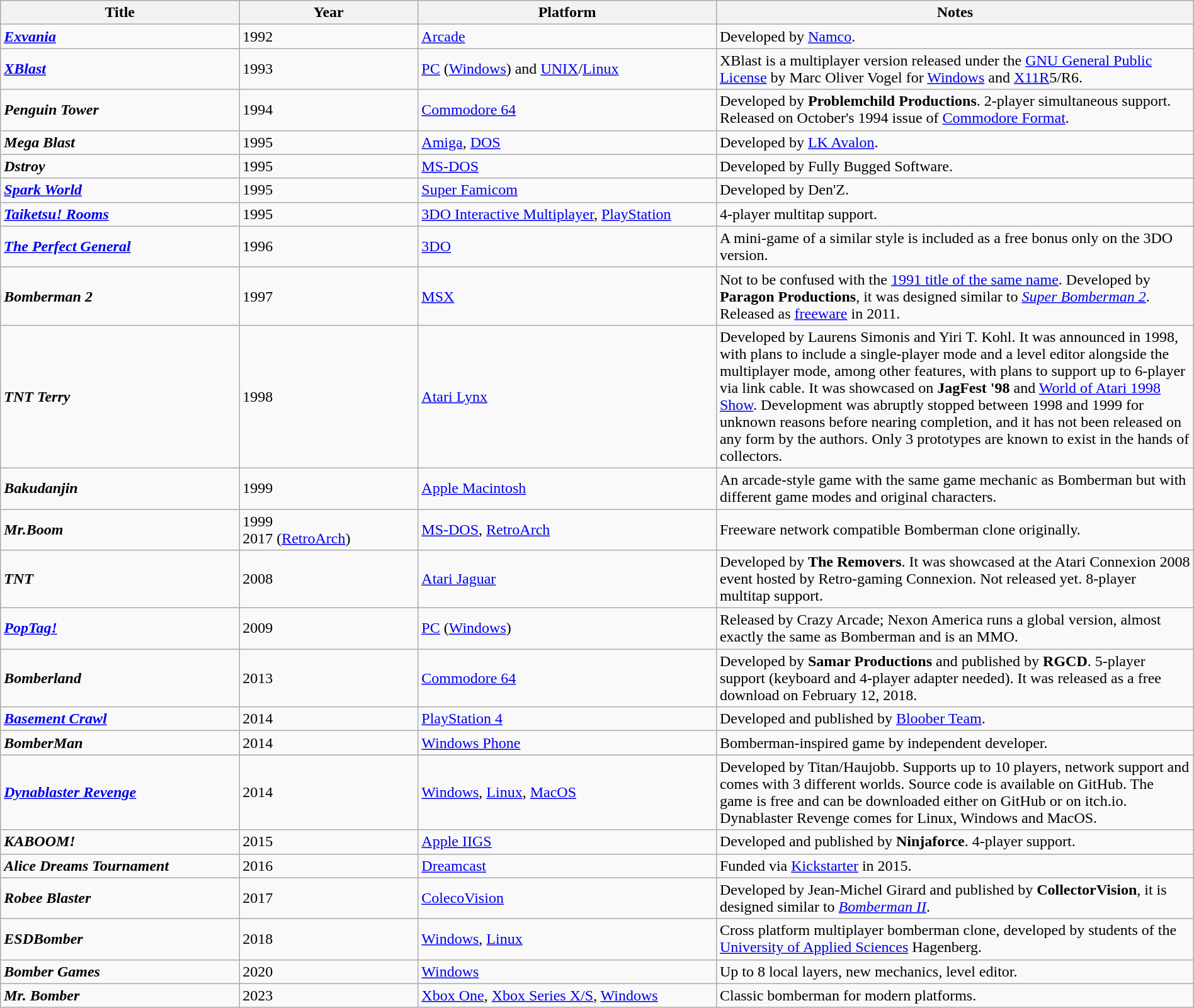<table class="wikitable sortable" style="width: 100%;">
<tr>
<th scope="col" width=20%>Title</th>
<th scope="col" width=15%>Year</th>
<th scope="col" width=25%>Platform</th>
<th scope="col" style="width:40%;" class="unsortable">Notes</th>
</tr>
<tr>
<td><strong><em><a href='#'>Exvania</a></em></strong></td>
<td> 1992</td>
<td><a href='#'>Arcade</a></td>
<td>Developed by <a href='#'>Namco</a>.</td>
</tr>
<tr>
<td><strong><em><a href='#'>XBlast</a></em></strong></td>
<td>1993</td>
<td><a href='#'>PC</a> (<a href='#'>Windows</a>) and <a href='#'>UNIX</a>/<a href='#'>Linux</a></td>
<td>XBlast is a multiplayer version released under the <a href='#'>GNU General Public License</a> by Marc Oliver Vogel for <a href='#'>Windows</a> and <a href='#'>X11R</a>5/R6.</td>
</tr>
<tr>
<td><strong><em>Penguin Tower</em></strong></td>
<td> 1994</td>
<td><a href='#'>Commodore 64</a></td>
<td>Developed by <strong>Problemchild Productions</strong>. 2-player simultaneous support. Released on October's 1994 issue of <a href='#'>Commodore Format</a>.</td>
</tr>
<tr>
<td><strong><em>Mega Blast</em></strong></td>
<td>1995</td>
<td><a href='#'>Amiga</a>, <a href='#'>DOS</a></td>
<td>Developed by <a href='#'>LK Avalon</a>.</td>
</tr>
<tr>
<td><strong><em>Dstroy  </em></strong></td>
<td> 1995</td>
<td><a href='#'>MS-DOS</a></td>
<td>Developed by Fully Bugged Software.</td>
</tr>
<tr>
<td><strong><em><a href='#'>Spark World</a></em></strong></td>
<td> 1995</td>
<td><a href='#'>Super Famicom</a></td>
<td>Developed by Den'Z.</td>
</tr>
<tr>
<td><strong><em><a href='#'>Taiketsu! Rooms</a></em></strong></td>
<td> 1995</td>
<td><a href='#'>3DO Interactive Multiplayer</a>, <a href='#'>PlayStation</a></td>
<td>4-player multitap support.</td>
</tr>
<tr>
<td><strong><em><a href='#'>The Perfect General</a></em></strong></td>
<td> 1996</td>
<td><a href='#'>3DO</a></td>
<td>A mini-game of a similar style is included as a free bonus only on the 3DO version.</td>
</tr>
<tr>
<td><strong><em>Bomberman 2</em></strong></td>
<td>1997</td>
<td><a href='#'>MSX</a></td>
<td>Not to be confused with the <a href='#'>1991 title of the same name</a>. Developed by <strong>Paragon Productions</strong>, it was designed similar to <em><a href='#'>Super Bomberman 2</a></em>. Released as <a href='#'>freeware</a> in 2011.</td>
</tr>
<tr>
<td><strong><em>TNT Terry</em></strong></td>
<td> 1998</td>
<td><a href='#'>Atari Lynx</a></td>
<td>Developed by Laurens Simonis and Yiri T. Kohl. It was announced in 1998, with plans to include a single-player mode and a level editor alongside the multiplayer mode, among other features, with plans to support up to 6-player via link cable. It was showcased on <strong>JagFest '98</strong> and <a href='#'>World of Atari 1998 Show</a>. Development was abruptly stopped between 1998 and 1999 for unknown reasons before nearing completion, and it has not been released on any form by the authors. Only 3 prototypes are known to exist in the hands of collectors.</td>
</tr>
<tr>
<td><strong><em>Bakudanjin</em></strong></td>
<td>1999</td>
<td><a href='#'>Apple Macintosh</a></td>
<td>An arcade-style game with the same game mechanic as Bomberman but with different game modes and original characters.</td>
</tr>
<tr>
<td><strong><em>Mr.Boom</em></strong></td>
<td> 1999<br> 2017 (<a href='#'>RetroArch</a>)</td>
<td><a href='#'>MS-DOS</a>, <a href='#'>RetroArch</a></td>
<td>Freeware network compatible Bomberman clone originally.</td>
</tr>
<tr>
<td><strong><em>TNT</em></strong></td>
<td> 2008</td>
<td><a href='#'>Atari Jaguar</a></td>
<td>Developed by <strong>The Removers</strong>. It was showcased at the Atari Connexion 2008 event hosted by Retro-gaming Connexion. Not released yet. 8-player multitap support.</td>
</tr>
<tr>
<td><strong><em><a href='#'>PopTag!</a></em></strong></td>
<td>2009</td>
<td><a href='#'>PC</a> (<a href='#'>Windows</a>)</td>
<td>Released by Crazy Arcade; Nexon America runs a global version, almost exactly the same as Bomberman and is an MMO.</td>
</tr>
<tr>
<td><strong><em>Bomberland</em></strong></td>
<td> 2013</td>
<td><a href='#'>Commodore 64</a></td>
<td>Developed by <strong>Samar Productions</strong> and published by <strong>RGCD</strong>. 5-player support (keyboard and 4-player adapter needed). It was released as a free download on February 12, 2018.</td>
</tr>
<tr>
<td><strong><em><a href='#'>Basement Crawl</a></em></strong></td>
<td>2014</td>
<td><a href='#'>PlayStation 4</a></td>
<td>Developed and published by <a href='#'>Bloober Team</a>.</td>
</tr>
<tr>
<td><strong><em>BomberMan</em></strong></td>
<td>2014</td>
<td><a href='#'>Windows Phone</a></td>
<td>Bomberman-inspired game by independent developer.</td>
</tr>
<tr>
<td><strong><em><a href='#'>Dynablaster Revenge</a></em></strong></td>
<td> 2014</td>
<td><a href='#'>Windows</a>, <a href='#'>Linux</a>, <a href='#'>MacOS</a></td>
<td>Developed by Titan/Haujobb. Supports up to 10 players, network support and comes with 3 different worlds. Source code is available on GitHub. The game is free and can be downloaded either on GitHub or on  itch.io. Dynablaster Revenge comes for Linux, Windows and MacOS.</td>
</tr>
<tr>
<td><strong><em>KABOOM!</em></strong></td>
<td>2015</td>
<td><a href='#'>Apple IIGS</a></td>
<td>Developed and published by <strong>Ninjaforce</strong>. 4-player support.</td>
</tr>
<tr>
<td><strong><em>Alice Dreams Tournament</em></strong></td>
<td>2016</td>
<td><a href='#'>Dreamcast</a></td>
<td>Funded via <a href='#'>Kickstarter</a> in 2015.</td>
</tr>
<tr>
<td><strong><em>Robee Blaster</em></strong></td>
<td> 2017</td>
<td><a href='#'>ColecoVision</a></td>
<td>Developed by Jean-Michel Girard and published by <strong>CollectorVision</strong>, it is designed similar to <em><a href='#'>Bomberman II</a></em>.</td>
</tr>
<tr>
<td><strong><em>ESDBomber</em></strong></td>
<td> 2018</td>
<td><a href='#'>Windows</a>, <a href='#'>Linux</a></td>
<td>Cross platform multiplayer bomberman clone, developed by students of the <a href='#'>University of Applied Sciences</a> Hagenberg.</td>
</tr>
<tr>
<td><strong><em>Bomber Games</em></strong></td>
<td>2020</td>
<td><a href='#'>Windows</a></td>
<td>Up to 8 local layers, new mechanics,  level editor.</td>
</tr>
<tr>
<td><strong><em>Mr. Bomber</em></strong></td>
<td>2023</td>
<td><a href='#'>Xbox One</a>, <a href='#'>Xbox Series X/S</a>, <a href='#'>Windows</a></td>
<td>Classic bomberman for modern platforms.</td>
</tr>
</table>
